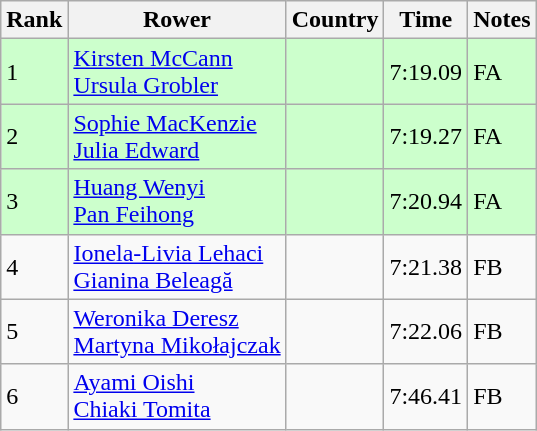<table class="wikitable">
<tr>
<th>Rank</th>
<th>Rower</th>
<th>Country</th>
<th>Time</th>
<th>Notes</th>
</tr>
<tr bgcolor=ccffcc>
<td>1</td>
<td><a href='#'>Kirsten McCann</a><br><a href='#'>Ursula Grobler</a></td>
<td></td>
<td>7:19.09</td>
<td>FA</td>
</tr>
<tr bgcolor=ccffcc>
<td>2</td>
<td><a href='#'>Sophie MacKenzie</a><br><a href='#'>Julia Edward</a></td>
<td></td>
<td>7:19.27</td>
<td>FA</td>
</tr>
<tr bgcolor=ccffcc>
<td>3</td>
<td><a href='#'>Huang Wenyi</a><br><a href='#'>Pan Feihong</a></td>
<td></td>
<td>7:20.94</td>
<td>FA</td>
</tr>
<tr>
<td>4</td>
<td><a href='#'>Ionela-Livia Lehaci</a><br><a href='#'>Gianina Beleagă</a></td>
<td></td>
<td>7:21.38</td>
<td>FB</td>
</tr>
<tr>
<td>5</td>
<td><a href='#'>Weronika Deresz</a><br><a href='#'>Martyna Mikołajczak</a></td>
<td></td>
<td>7:22.06</td>
<td>FB</td>
</tr>
<tr>
<td>6</td>
<td><a href='#'>Ayami Oishi</a><br><a href='#'>Chiaki Tomita</a></td>
<td></td>
<td>7:46.41</td>
<td>FB</td>
</tr>
</table>
